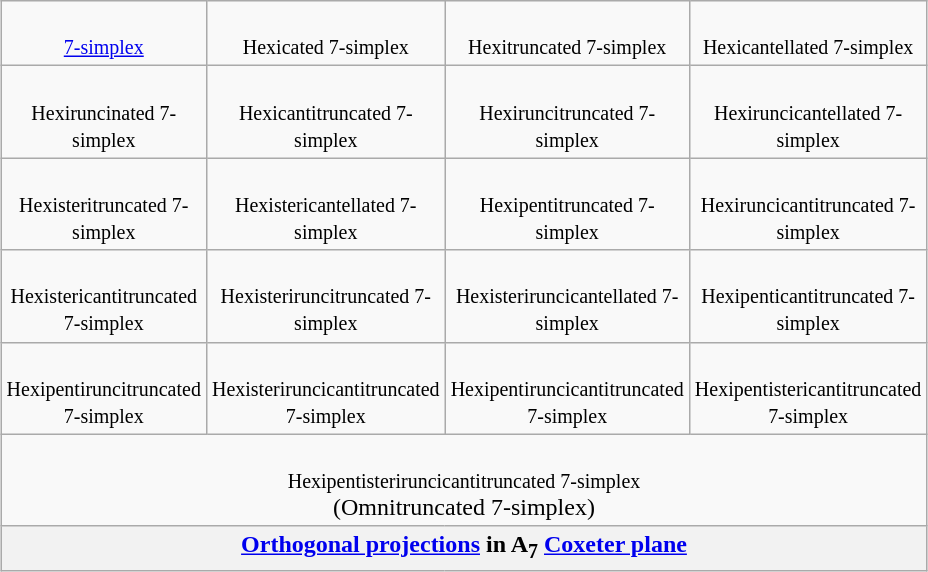<table class=wikitable style="margin:1em auto; width:480px">
<tr align=center valign=top>
<td><br> <small><a href='#'>7-simplex</a></small><br></td>
<td><br> <small>Hexicated 7-simplex</small><br></td>
<td><br> <small>Hexitruncated 7-simplex</small><br></td>
<td><br> <small>Hexicantellated 7-simplex</small><br></td>
</tr>
<tr align=center valign=top>
<td><br> <small>Hexiruncinated 7-simplex</small><br></td>
<td><br> <small>Hexicantitruncated 7-simplex</small><br></td>
<td><br> <small>Hexiruncitruncated 7-simplex</small><br></td>
<td><br> <small>Hexiruncicantellated 7-simplex</small><br></td>
</tr>
<tr align=center valign=top>
<td><br> <small>Hexisteritruncated 7-simplex</small><br></td>
<td><br> <small>Hexistericantellated 7-simplex</small><br></td>
<td><br> <small>Hexipentitruncated 7-simplex</small><br></td>
<td><br> <small>Hexiruncicantitruncated 7-simplex</small><br></td>
</tr>
<tr align=center valign=top>
<td><br> <small>Hexistericantitruncated 7-simplex</small><br></td>
<td><br> <small>Hexisteriruncitruncated 7-simplex</small><br></td>
<td><br> <small>Hexisteriruncicantellated 7-simplex</small><br></td>
<td><br> <small>Hexipenticantitruncated 7-simplex</small><br></td>
</tr>
<tr align=center valign=top>
<td><br> <small>Hexipentiruncitruncated 7-simplex</small><br></td>
<td><br> <small>Hexisteriruncicantitruncated 7-simplex</small><br></td>
<td><br> <small>Hexipentiruncicantitruncated 7-simplex</small><br></td>
<td><br> <small>Hexipentistericantitruncated 7-simplex</small><br></td>
</tr>
<tr align=center valign=top>
<td colspan=4><br> <small>Hexipentisteriruncicantitruncated 7-simplex</small><br>(Omnitruncated 7-simplex)<br></td>
</tr>
<tr align=center valign=top>
<th colspan=4><a href='#'>Orthogonal projections</a> in A<sub>7</sub> <a href='#'>Coxeter plane</a></th>
</tr>
</table>
